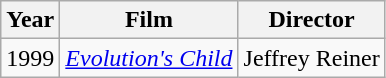<table class="wikitable">
<tr>
<th>Year</th>
<th>Film</th>
<th>Director</th>
</tr>
<tr>
<td>1999</td>
<td><em><a href='#'>Evolution's Child</a></em></td>
<td>Jeffrey Reiner</td>
</tr>
</table>
